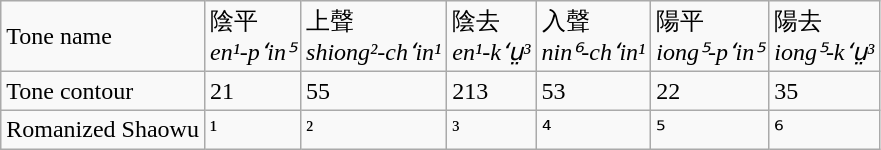<table class="wikitable">
<tr>
<td>Tone name</td>
<td>陰平<br><em>en¹-pʻin⁵</em></td>
<td>上聲<br><em>shiong²-chʻin¹</em></td>
<td>陰去<br><em>en¹-kʻṳ³</em></td>
<td>入聲<br><em>nin⁶-chʻin¹</em></td>
<td>陽平<br><em>iong⁵-pʻin⁵</em></td>
<td>陽去<br><em>iong⁵-kʻṳ³</em></td>
</tr>
<tr>
<td>Tone contour</td>
<td>21</td>
<td>55</td>
<td>213</td>
<td>53</td>
<td>22</td>
<td>35</td>
</tr>
<tr>
<td>Romanized Shaowu</td>
<td>¹</td>
<td>²</td>
<td>³</td>
<td>⁴</td>
<td>⁵</td>
<td>⁶</td>
</tr>
</table>
